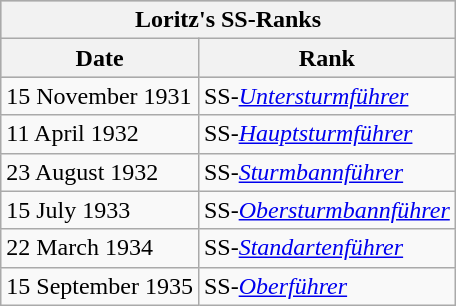<table class="wikitable float-right">
<tr bgcolor="silver">
<th colspan="2">Loritz's SS-Ranks</th>
</tr>
<tr bgcolor="silver">
<th>Date</th>
<th>Rank</th>
</tr>
<tr>
<td>15 November 1931</td>
<td>SS-<em><a href='#'>Untersturmführer</a></em></td>
</tr>
<tr>
<td>11 April 1932</td>
<td>SS-<em><a href='#'>Hauptsturmführer</a></em></td>
</tr>
<tr>
<td>23 August 1932</td>
<td>SS-<em><a href='#'>Sturmbannführer</a></em></td>
</tr>
<tr>
<td>15 July 1933</td>
<td>SS-<em><a href='#'>Obersturmbannführer</a></em></td>
</tr>
<tr>
<td>22 March 1934</td>
<td>SS-<em><a href='#'>Standartenführer</a></em></td>
</tr>
<tr>
<td>15 September 1935</td>
<td>SS-<em><a href='#'>Oberführer</a></em></td>
</tr>
</table>
